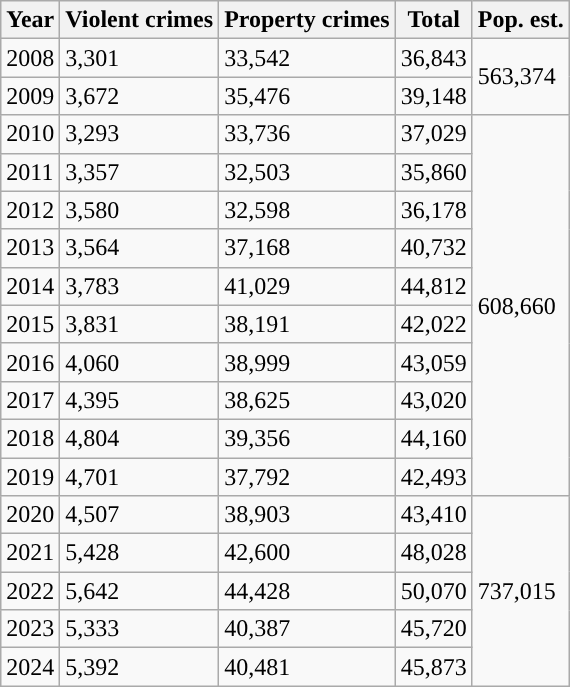<table class="wikitable">
<tr>
<th>Year</th>
<th>Violent crimes</th>
<th>Property crimes</th>
<th>Total</th>
<th>Pop. est.</th>
</tr>
<tr>
<td>2008</td>
<td>3,301</td>
<td>33,542</td>
<td>36,843</td>
<td rowspan="2">563,374</td>
</tr>
<tr>
<td>2009</td>
<td>3,672</td>
<td>35,476</td>
<td>39,148</td>
</tr>
<tr>
<td>2010</td>
<td>3,293</td>
<td>33,736</td>
<td>37,029</td>
<td rowspan="10">608,660</td>
</tr>
<tr>
<td>2011</td>
<td>3,357</td>
<td>32,503</td>
<td>35,860</td>
</tr>
<tr>
<td>2012</td>
<td>3,580</td>
<td>32,598</td>
<td>36,178</td>
</tr>
<tr>
<td>2013</td>
<td>3,564</td>
<td>37,168</td>
<td>40,732</td>
</tr>
<tr>
<td>2014</td>
<td>3,783</td>
<td>41,029</td>
<td>44,812</td>
</tr>
<tr>
<td>2015</td>
<td>3,831</td>
<td>38,191</td>
<td>42,022</td>
</tr>
<tr>
<td>2016</td>
<td>4,060</td>
<td>38,999</td>
<td>43,059</td>
</tr>
<tr>
<td>2017</td>
<td>4,395</td>
<td>38,625</td>
<td>43,020</td>
</tr>
<tr>
<td>2018</td>
<td>4,804</td>
<td>39,356</td>
<td>44,160</td>
</tr>
<tr>
<td>2019</td>
<td>4,701</td>
<td>37,792</td>
<td>42,493</td>
</tr>
<tr>
<td>2020</td>
<td>4,507</td>
<td>38,903</td>
<td>43,410</td>
<td rowspan="5">737,015</td>
</tr>
<tr>
<td>2021</td>
<td>5,428</td>
<td>42,600</td>
<td>48,028</td>
</tr>
<tr>
<td>2022</td>
<td>5,642</td>
<td>44,428</td>
<td>50,070</td>
</tr>
<tr>
<td>2023</td>
<td>5,333</td>
<td>40,387</td>
<td>45,720</td>
</tr>
<tr>
<td>2024</td>
<td>5,392</td>
<td>40,481</td>
<td>45,873</td>
</tr>
</table>
